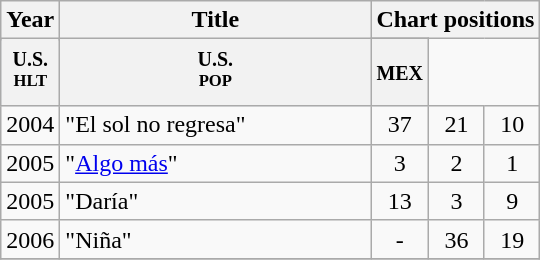<table class="wikitable">
<tr>
<th width="25" rowspan="2">Year</th>
<th width="200" rowspan="2">Title</th>
<th colspan="3">Chart positions</th>
</tr>
<tr>
</tr>
<tr bgcolor="#F0F8FF">
<th width="30"><small>U.S.<br> <sup>HLT</sup></small></th>
<th width="30"><small>U.S.<br> <sup>POP</sup></small></th>
<th width="30"><small>MEX</small></th>
</tr>
<tr>
<td align="left" valign="top">2004</td>
<td align="left" valign="top">"El sol no regresa"</td>
<td align="center" valign="top">37</td>
<td align="center" valign="top">21</td>
<td align="center" valign="top">10</td>
</tr>
<tr>
<td align="left" valign="top">2005</td>
<td align="left" valign="top">"<a href='#'>Algo más</a>"</td>
<td align="center" valign="top">3</td>
<td align="center" valign="top">2</td>
<td align="center" valign="top">1</td>
</tr>
<tr>
<td align="left" valign="top">2005</td>
<td align="left" valign="top">"Daría"</td>
<td align="center" valign="top">13</td>
<td align="center" valign="top">3</td>
<td align="center" valign="top">9</td>
</tr>
<tr>
<td align="left" valign="top">2006</td>
<td align="left" valign="top">"Niña"</td>
<td align="center" valign="top">-</td>
<td align="center" valign="top">36</td>
<td align="center" valign="top">19</td>
</tr>
<tr>
</tr>
</table>
